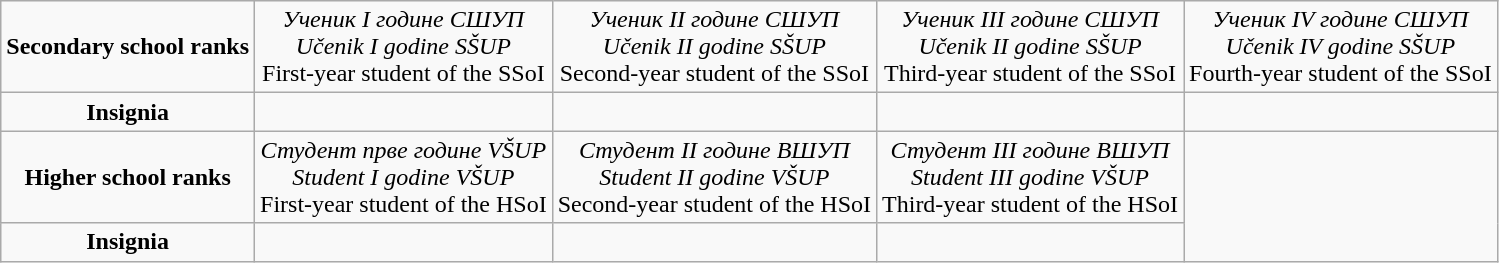<table class="wikitable" style="text-align:center">
<tr>
<td><strong>Secondary school ranks</strong></td>
<td><em>Ученик I године СШУП</em><br><em>Učenik I godine SŠUP</em><br>First-year student of the SSoI</td>
<td><em>Ученик II године СШУП</em><br><em>Učenik II godine SŠUP</em><br>Second-year student of the SSoI</td>
<td><em>Ученик III године СШУП</em><br><em>Učenik II godine SŠUP</em><br>Third-year student of the SSoI</td>
<td><em>Ученик IV године СШУП</em><br><em>Učenik IV godine SŠUP</em><br>Fourth-year student of the SSoI</td>
</tr>
<tr>
<td><strong>Insignia</strong></td>
<td></td>
<td></td>
<td></td>
<td></td>
</tr>
<tr>
<td><strong>Higher school ranks</strong></td>
<td><em>Студент прве године VŠUP</em><br><em>Student I godine VŠUP</em><br>First-year student of the HSoI</td>
<td><em>Студент II године ВШУП</em><br><em>Student II godine VŠUP</em><br>Second-year student of the HSoI</td>
<td><em>Студент III године ВШУП</em><br><em>Student III godine VŠUP</em><br>Third-year student of the HSoI</td>
</tr>
<tr>
<td><strong>Insignia</strong></td>
<td></td>
<td></td>
<td></td>
</tr>
</table>
